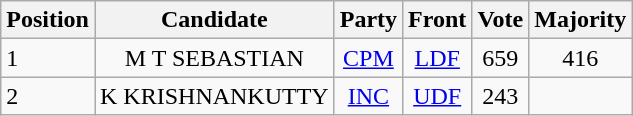<table class="wikitable">
<tr>
<th scope="col">Position</th>
<th scope="col">Candidate</th>
<th scope="col">Party</th>
<th scope="col">Front</th>
<th scope="col">Vote</th>
<th scope="col">Majority</th>
</tr>
<tr>
<td>1</td>
<td align="center">M T SEBASTIAN</td>
<td align="center"><a href='#'>CPM</a></td>
<td align="center"><a href='#'>LDF</a></td>
<td align="center">659</td>
<td align="center">416</td>
</tr>
<tr>
<td>2</td>
<td align="center">K KRISHNANKUTTY</td>
<td align="center"><a href='#'>INC</a></td>
<td align="center"><a href='#'>UDF</a></td>
<td align="center">243</td>
<td align="center"></td>
</tr>
</table>
